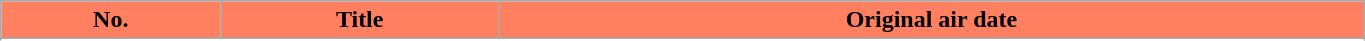<table class="wikitable plainrowheaders" width="72%">
<tr>
<th scope="col" style="background-color: #FF8060;"><span>No.</span></th>
<th scope="col" style="background-color: #FF8060;"><span>Title</span></th>
<th scope="col" style="background-color: #FF8060;"><span>Original air date</span></th>
</tr>
<tr>
</tr>
<tr>
</tr>
<tr>
</tr>
<tr>
</tr>
<tr>
</tr>
<tr>
</tr>
<tr>
</tr>
<tr>
</tr>
<tr>
</tr>
<tr>
</tr>
</table>
